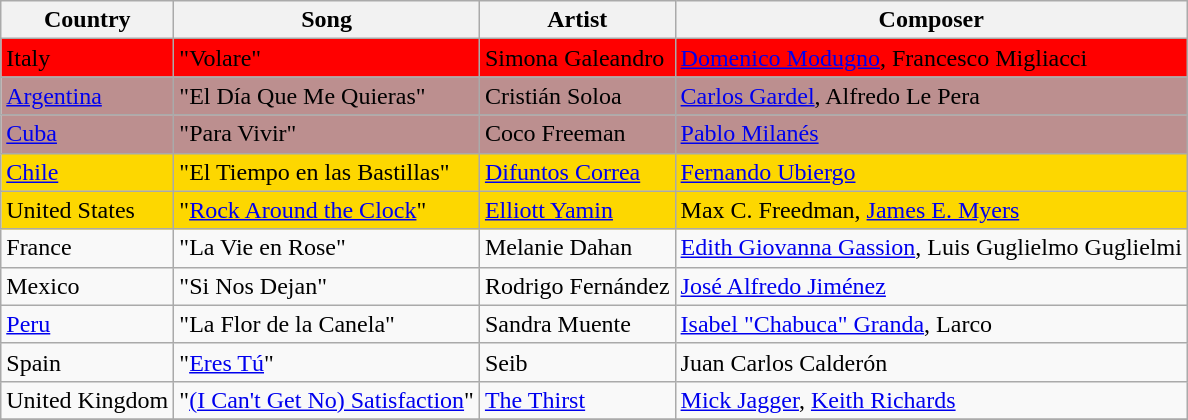<table class="wikitable">
<tr>
<th>Country</th>
<th>Song</th>
<th>Artist</th>
<th>Composer</th>
</tr>
<tr>
<td bgcolor=red> Italy</td>
<td bgcolor=red>"Volare"</td>
<td bgcolor=red>Simona Galeandro</td>
<td bgcolor=red><a href='#'>Domenico Modugno</a>, Francesco Migliacci</td>
</tr>
<tr>
<td bgcolor=#BC8F8F> <a href='#'>Argentina</a></td>
<td bgcolor=#BC8F8F>"El Día Que Me Quieras"</td>
<td bgcolor=#BC8F8F>Cristián Soloa</td>
<td bgcolor=#BC8F8F><a href='#'>Carlos Gardel</a>, Alfredo Le Pera</td>
</tr>
<tr>
<td bgcolor=#BC8F8F> <a href='#'>Cuba</a></td>
<td bgcolor=#BC8F8F>"Para Vivir"</td>
<td bgcolor=#BC8F8F>Coco Freeman</td>
<td bgcolor=#BC8F8F><a href='#'>Pablo Milanés</a></td>
</tr>
<tr>
<td bgcolor=#FDD700> <a href='#'>Chile</a></td>
<td bgcolor=#FDD700>"El Tiempo en las Bastillas"</td>
<td bgcolor=#FDD700><a href='#'>Difuntos Correa</a></td>
<td bgcolor=#FDD700><a href='#'>Fernando Ubiergo</a></td>
</tr>
<tr>
<td bgcolor=#FDD700> United States</td>
<td bgcolor=#FDD700>"<a href='#'>Rock Around the Clock</a>"</td>
<td bgcolor=#FDD700><a href='#'>Elliott Yamin</a></td>
<td bgcolor=#FDD700>Max C. Freedman, <a href='#'>James E. Myers</a></td>
</tr>
<tr>
<td> France</td>
<td>"La Vie en Rose"</td>
<td>Melanie Dahan</td>
<td><a href='#'>Edith Giovanna Gassion</a>, Luis Guglielmo Guglielmi</td>
</tr>
<tr>
<td> Mexico</td>
<td>"Si Nos Dejan"</td>
<td>Rodrigo Fernández</td>
<td><a href='#'>José Alfredo Jiménez</a></td>
</tr>
<tr>
<td> <a href='#'>Peru</a></td>
<td>"La Flor de la Canela"</td>
<td>Sandra Muente</td>
<td><a href='#'>Isabel "Chabuca" Granda</a>, Larco</td>
</tr>
<tr>
<td> Spain</td>
<td>"<a href='#'>Eres Tú</a>"</td>
<td>Seib</td>
<td>Juan Carlos Calderón</td>
</tr>
<tr>
<td> United Kingdom</td>
<td>"<a href='#'>(I Can't Get No) Satisfaction</a>"</td>
<td><a href='#'>The Thirst</a></td>
<td><a href='#'>Mick Jagger</a>, <a href='#'>Keith Richards</a></td>
</tr>
<tr>
</tr>
</table>
